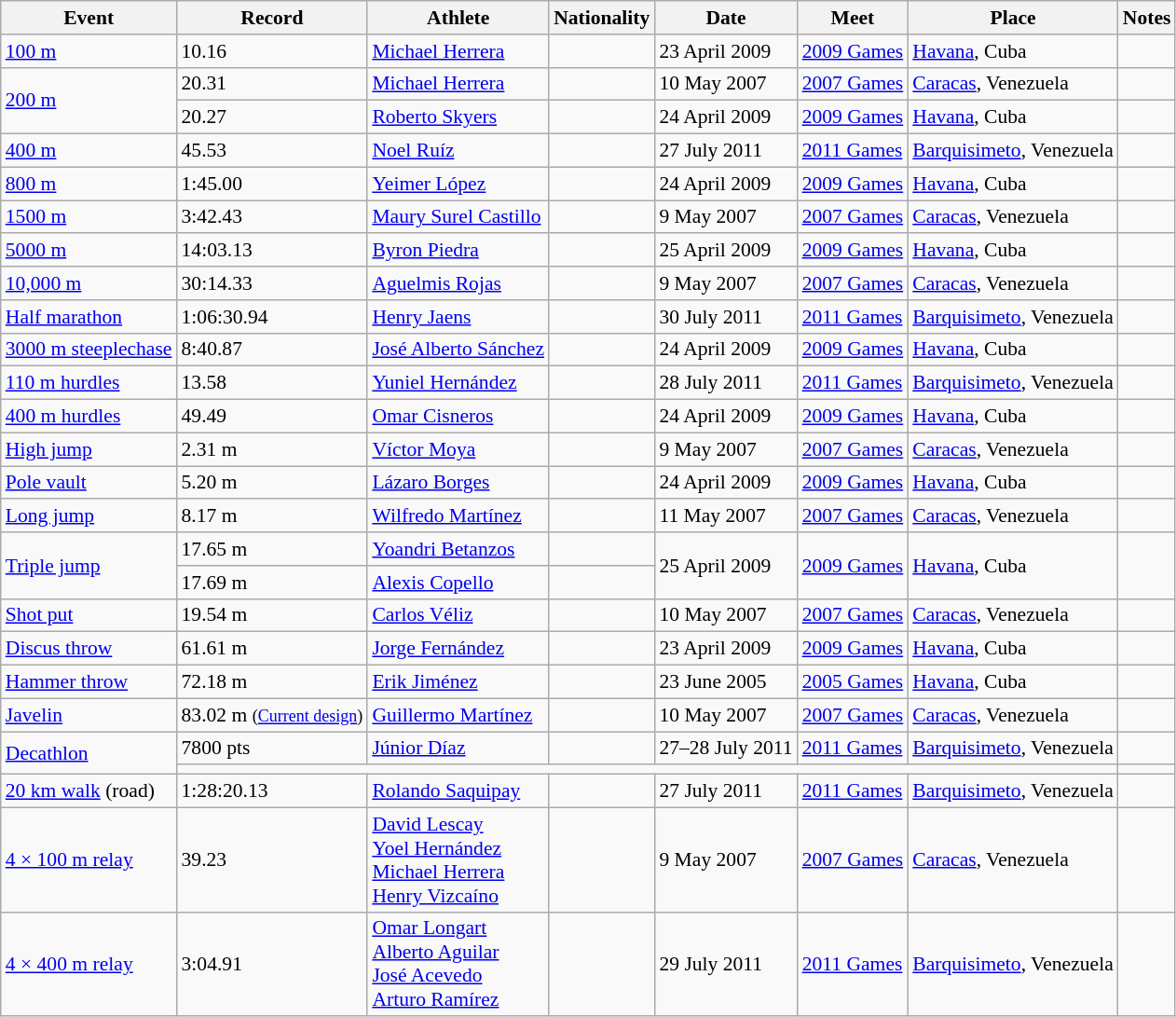<table class="wikitable sortable" style="font-size:90%;">
<tr>
<th>Event</th>
<th>Record</th>
<th>Athlete</th>
<th>Nationality</th>
<th>Date</th>
<th>Meet</th>
<th>Place</th>
<th>Notes</th>
</tr>
<tr>
<td><a href='#'>100 m</a></td>
<td>10.16 </td>
<td><a href='#'>Michael Herrera</a></td>
<td></td>
<td>23 April 2009</td>
<td><a href='#'>2009 Games</a></td>
<td><a href='#'>Havana</a>, Cuba</td>
<td></td>
</tr>
<tr>
<td rowspan=2><a href='#'>200 m</a></td>
<td>20.31 </td>
<td><a href='#'>Michael Herrera</a></td>
<td></td>
<td>10 May 2007</td>
<td><a href='#'>2007 Games</a></td>
<td><a href='#'>Caracas</a>, Venezuela</td>
<td></td>
</tr>
<tr>
<td>20.27 </td>
<td><a href='#'>Roberto Skyers</a></td>
<td></td>
<td>24 April 2009</td>
<td><a href='#'>2009 Games</a></td>
<td><a href='#'>Havana</a>, Cuba</td>
<td></td>
</tr>
<tr>
<td><a href='#'>400 m</a></td>
<td>45.53</td>
<td><a href='#'>Noel Ruíz</a></td>
<td></td>
<td>27 July 2011</td>
<td><a href='#'>2011 Games</a></td>
<td><a href='#'>Barquisimeto</a>, Venezuela</td>
<td></td>
</tr>
<tr>
<td><a href='#'>800 m</a></td>
<td>1:45.00</td>
<td><a href='#'>Yeimer López</a></td>
<td></td>
<td>24 April 2009</td>
<td><a href='#'>2009 Games</a></td>
<td><a href='#'>Havana</a>, Cuba</td>
<td></td>
</tr>
<tr>
<td><a href='#'>1500 m</a></td>
<td>3:42.43</td>
<td><a href='#'>Maury Surel Castillo</a></td>
<td></td>
<td>9 May 2007</td>
<td><a href='#'>2007 Games</a></td>
<td><a href='#'>Caracas</a>, Venezuela</td>
<td></td>
</tr>
<tr>
<td><a href='#'>5000 m</a></td>
<td>14:03.13</td>
<td><a href='#'>Byron Piedra</a></td>
<td></td>
<td>25 April 2009</td>
<td><a href='#'>2009 Games</a></td>
<td><a href='#'>Havana</a>, Cuba</td>
<td></td>
</tr>
<tr>
<td><a href='#'>10,000 m</a></td>
<td>30:14.33</td>
<td><a href='#'>Aguelmis Rojas</a></td>
<td></td>
<td>9 May 2007</td>
<td><a href='#'>2007 Games</a></td>
<td><a href='#'>Caracas</a>, Venezuela</td>
<td></td>
</tr>
<tr>
<td><a href='#'>Half marathon</a></td>
<td>1:06:30.94</td>
<td><a href='#'>Henry Jaens</a></td>
<td></td>
<td>30 July 2011</td>
<td><a href='#'>2011 Games</a></td>
<td><a href='#'>Barquisimeto</a>, Venezuela</td>
<td></td>
</tr>
<tr>
<td><a href='#'>3000 m steeplechase</a></td>
<td>8:40.87</td>
<td><a href='#'>José Alberto Sánchez</a></td>
<td></td>
<td>24 April 2009</td>
<td><a href='#'>2009 Games</a></td>
<td><a href='#'>Havana</a>, Cuba</td>
<td></td>
</tr>
<tr>
<td><a href='#'>110 m hurdles</a></td>
<td>13.58 </td>
<td><a href='#'>Yuniel Hernández</a></td>
<td></td>
<td>28 July 2011</td>
<td><a href='#'>2011 Games</a></td>
<td><a href='#'>Barquisimeto</a>, Venezuela</td>
<td></td>
</tr>
<tr>
<td><a href='#'>400 m hurdles</a></td>
<td>49.49</td>
<td><a href='#'>Omar Cisneros</a></td>
<td></td>
<td>24 April 2009</td>
<td><a href='#'>2009 Games</a></td>
<td><a href='#'>Havana</a>, Cuba</td>
<td></td>
</tr>
<tr>
<td><a href='#'>High jump</a></td>
<td>2.31 m</td>
<td><a href='#'>Víctor Moya</a></td>
<td></td>
<td>9 May 2007</td>
<td><a href='#'>2007 Games</a></td>
<td><a href='#'>Caracas</a>, Venezuela</td>
<td></td>
</tr>
<tr>
<td><a href='#'>Pole vault</a></td>
<td>5.20 m</td>
<td><a href='#'>Lázaro Borges</a></td>
<td></td>
<td>24 April 2009</td>
<td><a href='#'>2009 Games</a></td>
<td><a href='#'>Havana</a>, Cuba</td>
<td></td>
</tr>
<tr>
<td><a href='#'>Long jump</a></td>
<td>8.17 m </td>
<td><a href='#'>Wilfredo Martínez</a></td>
<td></td>
<td>11 May 2007</td>
<td><a href='#'>2007 Games</a></td>
<td><a href='#'>Caracas</a>, Venezuela</td>
<td></td>
</tr>
<tr>
<td rowspan=2><a href='#'>Triple jump</a></td>
<td>17.65 m </td>
<td><a href='#'>Yoandri Betanzos</a></td>
<td></td>
<td rowspan=2>25 April 2009</td>
<td rowspan=2><a href='#'>2009 Games</a></td>
<td rowspan=2><a href='#'>Havana</a>, Cuba</td>
<td rowspan=2></td>
</tr>
<tr>
<td>17.69 m  </td>
<td><a href='#'>Alexis Copello</a></td>
<td></td>
</tr>
<tr>
<td><a href='#'>Shot put</a></td>
<td>19.54 m</td>
<td><a href='#'>Carlos Véliz</a></td>
<td></td>
<td>10 May 2007</td>
<td><a href='#'>2007 Games</a></td>
<td><a href='#'>Caracas</a>, Venezuela</td>
<td></td>
</tr>
<tr>
<td><a href='#'>Discus throw</a></td>
<td>61.61 m</td>
<td><a href='#'>Jorge Fernández</a></td>
<td></td>
<td>23 April 2009</td>
<td><a href='#'>2009 Games</a></td>
<td><a href='#'>Havana</a>, Cuba</td>
<td></td>
</tr>
<tr>
<td><a href='#'>Hammer throw</a></td>
<td>72.18 m</td>
<td><a href='#'>Erik Jiménez</a></td>
<td></td>
<td>23 June 2005</td>
<td><a href='#'>2005 Games</a></td>
<td><a href='#'>Havana</a>, Cuba</td>
<td></td>
</tr>
<tr>
<td><a href='#'>Javelin</a></td>
<td>83.02 m <small>(<a href='#'>Current design</a>)</small></td>
<td><a href='#'>Guillermo Martínez</a></td>
<td></td>
<td>10 May 2007</td>
<td><a href='#'>2007 Games</a></td>
<td><a href='#'>Caracas</a>, Venezuela</td>
<td></td>
</tr>
<tr>
<td rowspan=2><a href='#'>Decathlon</a></td>
<td>7800 pts</td>
<td><a href='#'>Júnior Díaz</a></td>
<td></td>
<td>27–28 July 2011</td>
<td><a href='#'>2011 Games</a></td>
<td><a href='#'>Barquisimeto</a>, Venezuela</td>
<td></td>
</tr>
<tr>
<td colspan=6></td>
</tr>
<tr>
<td><a href='#'>20 km walk</a> (road)</td>
<td>1:28:20.13</td>
<td><a href='#'>Rolando Saquipay</a></td>
<td></td>
<td>27 July 2011</td>
<td><a href='#'>2011 Games</a></td>
<td><a href='#'>Barquisimeto</a>, Venezuela</td>
<td></td>
</tr>
<tr>
<td><a href='#'>4 × 100 m relay</a></td>
<td>39.23</td>
<td><a href='#'>David Lescay</a> <br> <a href='#'>Yoel Hernández</a> <br> <a href='#'>Michael Herrera</a> <br> <a href='#'>Henry Vizcaíno</a></td>
<td></td>
<td>9 May 2007</td>
<td><a href='#'>2007 Games</a></td>
<td><a href='#'>Caracas</a>, Venezuela</td>
<td></td>
</tr>
<tr>
<td><a href='#'>4 × 400 m relay</a></td>
<td>3:04.91</td>
<td><a href='#'>Omar Longart</a> <br> <a href='#'>Alberto Aguilar</a> <br> <a href='#'>José Acevedo</a> <br> <a href='#'>Arturo Ramírez</a></td>
<td></td>
<td>29 July 2011</td>
<td><a href='#'>2011 Games</a></td>
<td><a href='#'>Barquisimeto</a>, Venezuela</td>
<td></td>
</tr>
</table>
